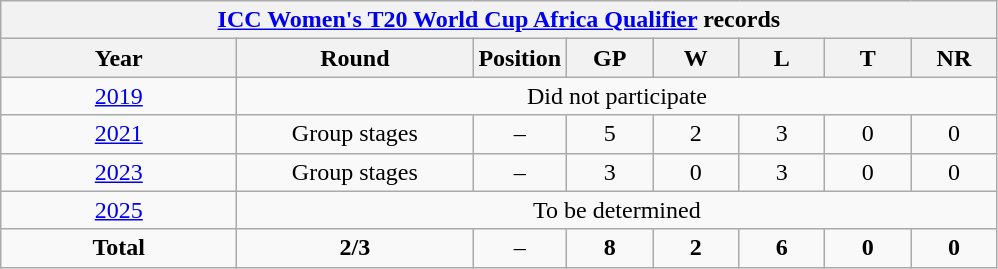<table class="wikitable" style="text-align: center; width=900px;">
<tr>
<th colspan=9><a href='#'>ICC Women's T20 World Cup Africa Qualifier</a> records</th>
</tr>
<tr>
<th width=150>Year</th>
<th width=150>Round</th>
<th width=50>Position</th>
<th width=50>GP</th>
<th width=50>W</th>
<th width=50>L</th>
<th width=50>T</th>
<th width=50>NR</th>
</tr>
<tr>
<td> <a href='#'>2019</a></td>
<td colspan=8>Did not participate</td>
</tr>
<tr>
<td> <a href='#'>2021</a></td>
<td>Group stages</td>
<td>–</td>
<td>5</td>
<td>2</td>
<td>3</td>
<td>0</td>
<td>0</td>
</tr>
<tr>
<td> <a href='#'>2023</a></td>
<td>Group stages</td>
<td>–</td>
<td>3</td>
<td>0</td>
<td>3</td>
<td>0</td>
<td>0</td>
</tr>
<tr>
<td> <a href='#'>2025</a></td>
<td colspan=8>To be determined</td>
</tr>
<tr>
<td><strong>Total</strong></td>
<td><strong>2/3</strong></td>
<td>–</td>
<td><strong>8</strong></td>
<td><strong>2</strong></td>
<td><strong>6</strong></td>
<td><strong>0</strong></td>
<td><strong>0</strong></td>
</tr>
</table>
